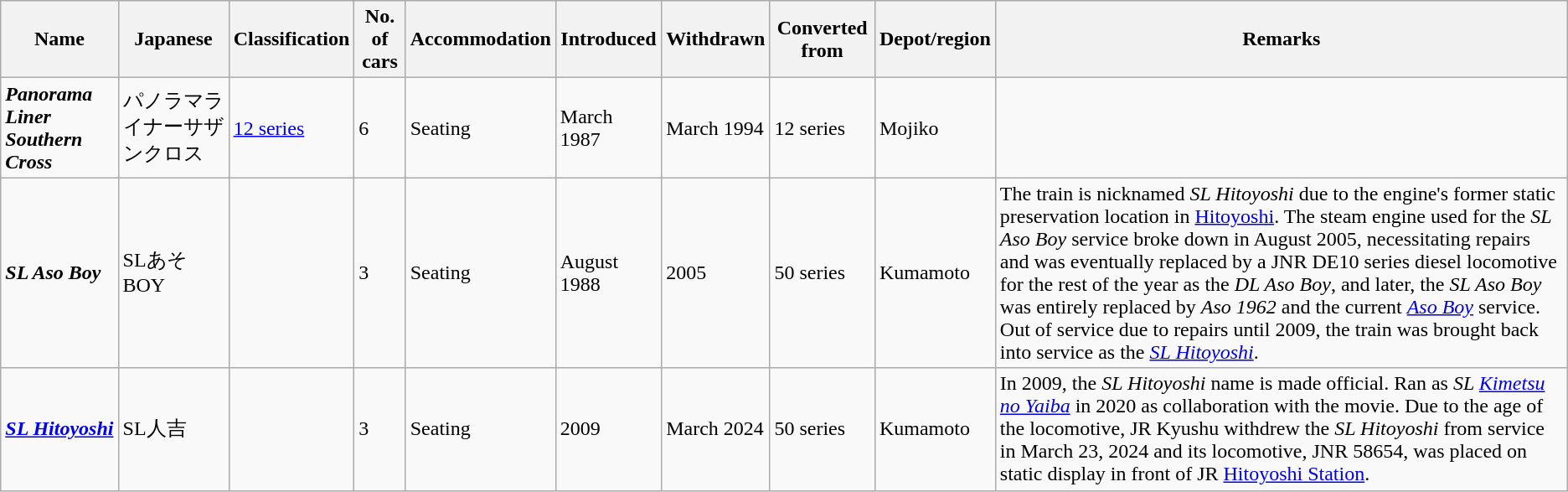<table class="wikitable">
<tr>
<th>Name</th>
<th>Japanese</th>
<th>Classification</th>
<th>No. of cars</th>
<th>Accommodation</th>
<th>Introduced</th>
<th>Withdrawn</th>
<th>Converted from</th>
<th>Depot/region</th>
<th>Remarks</th>
</tr>
<tr>
<td><strong><em>Panorama Liner Southern Cross</em></strong></td>
<td>パノラマライナーサザンクロス</td>
<td><a href='#'>12 series</a></td>
<td>6</td>
<td>Seating</td>
<td>March 1987</td>
<td>March 1994</td>
<td>12 series</td>
<td>Mojiko</td>
<td></td>
</tr>
<tr>
<td><strong><em>SL Aso Boy</em></strong></td>
<td>SLあそBOY</td>
<td></td>
<td>3</td>
<td>Seating</td>
<td>August 1988</td>
<td>2005</td>
<td>50 series</td>
<td>Kumamoto</td>
<td>The train is nicknamed <em>SL Hitoyoshi</em> due to the engine's former static preservation location in <a href='#'>Hitoyoshi</a>. The steam engine used for the <em>SL Aso Boy</em> service broke down in August 2005, necessitating repairs and was eventually replaced by a JNR DE10 series diesel locomotive for the rest of the year as the <em>DL Aso Boy</em>, and later, the <em>SL Aso Boy</em> was entirely replaced by <em>Aso 1962</em> and the current <em><a href='#'>Aso Boy</a></em> service. Out of service due to repairs until 2009, the train was brought back into service as the <em><a href='#'>SL Hitoyoshi</a></em>.</td>
</tr>
<tr>
<td><strong><em><a href='#'>SL Hitoyoshi</a></em></strong></td>
<td>SL人吉</td>
<td></td>
<td>3</td>
<td>Seating</td>
<td>2009</td>
<td>March 2024</td>
<td>50 series</td>
<td>Kumamoto</td>
<td>In 2009, the <em>SL Hitoyoshi</em> name is made official. Ran as <em>SL <a href='#'>Kimetsu no Yaiba</a></em> in 2020 as collaboration with the movie. Due to the age of the locomotive, JR Kyushu withdrew the <em>SL Hitoyoshi</em> from service in March 23, 2024 and its locomotive, JNR 58654, was placed on static display in front of JR <a href='#'>Hitoyoshi Station</a>.</td>
</tr>
</table>
